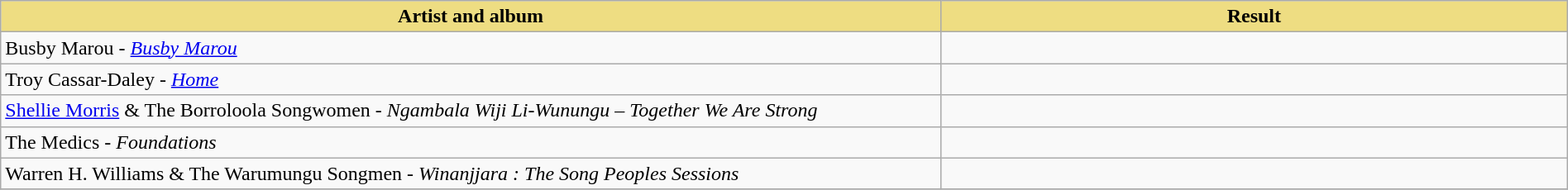<table class="wikitable" width=100%>
<tr>
<th style="width:15%;background:#EEDD82;">Artist and album</th>
<th style="width:10%;background:#EEDD82;">Result</th>
</tr>
<tr>
<td>Busby Marou - <em><a href='#'>Busby Marou</a></em></td>
<td></td>
</tr>
<tr>
<td>Troy Cassar-Daley - <em><a href='#'>Home</a></em></td>
<td></td>
</tr>
<tr>
<td><a href='#'>Shellie Morris</a> & The Borroloola Songwomen - <em>Ngambala Wiji Li-Wunungu – Together We Are Strong</em></td>
<td></td>
</tr>
<tr>
<td>The Medics - <em>Foundations</em></td>
<td></td>
</tr>
<tr>
<td>Warren H. Williams & The Warumungu Songmen - <em>Winanjjara : The Song Peoples Sessions</em></td>
<td></td>
</tr>
<tr>
</tr>
</table>
